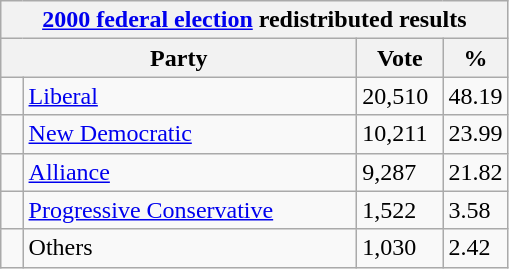<table class="wikitable">
<tr>
<th colspan="4"><a href='#'>2000 federal election</a> redistributed results</th>
</tr>
<tr>
<th bgcolor="#DDDDFF" width="230px" colspan="2">Party</th>
<th bgcolor="#DDDDFF" width="50px">Vote</th>
<th bgcolor="#DDDDFF" width="30px">%</th>
</tr>
<tr>
<td> </td>
<td><a href='#'>Liberal</a></td>
<td>20,510</td>
<td>48.19</td>
</tr>
<tr>
<td> </td>
<td><a href='#'>New Democratic</a></td>
<td>10,211</td>
<td>23.99</td>
</tr>
<tr>
<td> </td>
<td><a href='#'>Alliance</a></td>
<td>9,287</td>
<td>21.82</td>
</tr>
<tr>
<td> </td>
<td><a href='#'>Progressive Conservative</a></td>
<td>1,522</td>
<td>3.58</td>
</tr>
<tr>
<td> </td>
<td>Others</td>
<td>1,030</td>
<td>2.42</td>
</tr>
</table>
